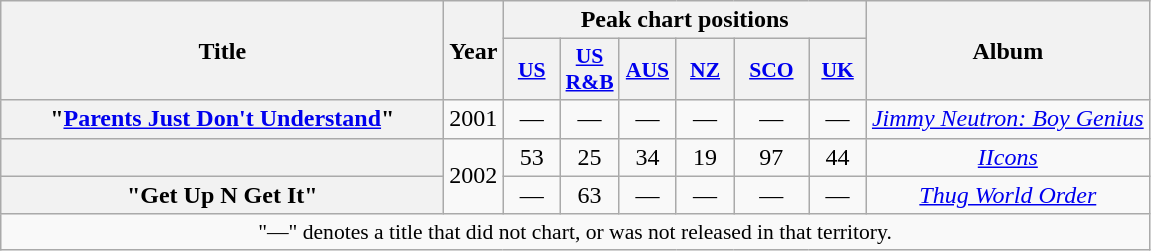<table class="wikitable plainrowheaders" style="text-align:center;">
<tr>
<th scope="col" rowspan="2" style="width:18em;">Title</th>
<th scope="col" rowspan="2">Year</th>
<th scope="col" colspan="6">Peak chart positions</th>
<th scope="col" rowspan="2">Album</th>
</tr>
<tr>
<th scope="col" style="width:2.2em;font-size:90%;"><a href='#'>US</a><br></th>
<th scope="col" style="width:2.2em;font-size:90%;"><a href='#'>US R&B</a><br></th>
<th scope="col" style="width:2.2em;font-size:90%;"><a href='#'>AUS</a><br></th>
<th scope="col" style="width:2.2em;font-size:90%;"><a href='#'>NZ</a><br></th>
<th scope="col" style="width:3em;font-size:90%;"><a href='#'>SCO</a><br></th>
<th scope="col" style="width:2.2em;font-size:90%;"><a href='#'>UK</a><br></th>
</tr>
<tr>
<th scope="row">"<a href='#'>Parents Just Don't Understand</a>"<br> </th>
<td>2001</td>
<td>—</td>
<td>—</td>
<td>—</td>
<td>—</td>
<td>—</td>
<td>—</td>
<td><em><a href='#'>Jimmy Neutron: Boy Genius</a></em></td>
</tr>
<tr>
<th scope="row"><br></th>
<td rowspan="2">2002</td>
<td>53</td>
<td>25</td>
<td>34</td>
<td>19</td>
<td>97</td>
<td>44</td>
<td><em><a href='#'>IIcons</a></em></td>
</tr>
<tr>
<th scope="row">"Get Up N Get It"<br></th>
<td>—</td>
<td>63</td>
<td>—</td>
<td>—</td>
<td>—</td>
<td>—</td>
<td><em><a href='#'>Thug World Order</a></em></td>
</tr>
<tr>
<td colspan="15" style="font-size:90%">"—" denotes a title that did not chart, or was not released in that territory.</td>
</tr>
</table>
